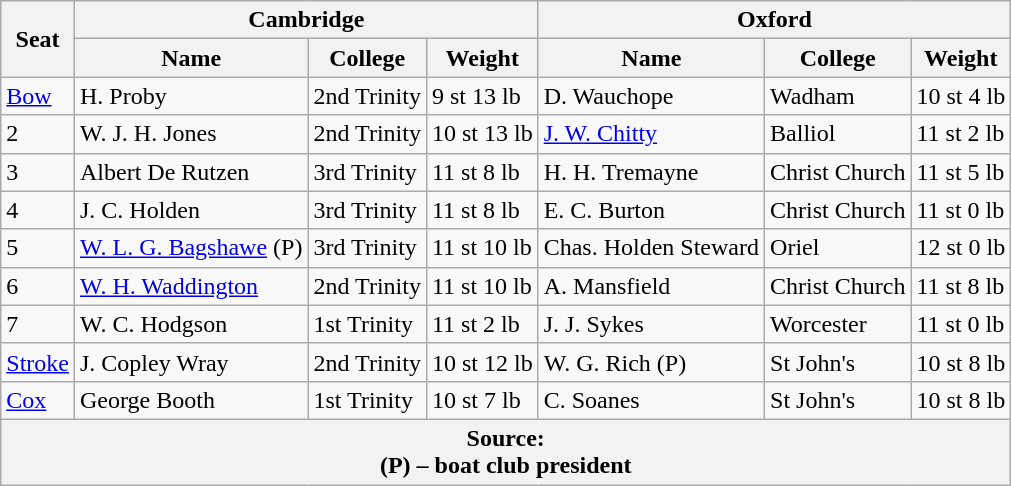<table class=wikitable>
<tr>
<th rowspan="2">Seat</th>
<th colspan="3">Cambridge <br> </th>
<th colspan="3">Oxford <br> </th>
</tr>
<tr>
<th>Name</th>
<th>College</th>
<th>Weight</th>
<th>Name</th>
<th>College</th>
<th>Weight</th>
</tr>
<tr>
<td><a href='#'>Bow</a></td>
<td>H. Proby</td>
<td>2nd Trinity</td>
<td>9 st 13 lb</td>
<td>D. Wauchope</td>
<td>Wadham</td>
<td>10 st 4 lb</td>
</tr>
<tr>
<td>2</td>
<td>W. J. H. Jones</td>
<td>2nd Trinity</td>
<td>10 st 13 lb</td>
<td><a href='#'>J. W. Chitty</a></td>
<td>Balliol</td>
<td>11 st 2 lb</td>
</tr>
<tr>
<td>3</td>
<td>Albert De Rutzen</td>
<td>3rd Trinity</td>
<td>11 st 8 lb</td>
<td>H. H. Tremayne</td>
<td>Christ Church</td>
<td>11 st 5 lb</td>
</tr>
<tr>
<td>4</td>
<td>J. C. Holden</td>
<td>3rd Trinity</td>
<td>11 st 8 lb</td>
<td>E. C. Burton</td>
<td>Christ Church</td>
<td>11 st 0 lb</td>
</tr>
<tr>
<td>5</td>
<td><a href='#'>W. L. G. Bagshawe</a> (P)</td>
<td>3rd Trinity</td>
<td>11 st 10 lb</td>
<td>Chas. Holden Steward</td>
<td>Oriel</td>
<td>12 st 0 lb</td>
</tr>
<tr>
<td>6</td>
<td><a href='#'>W. H. Waddington</a></td>
<td>2nd Trinity</td>
<td>11 st 10 lb</td>
<td>A. Mansfield</td>
<td>Christ Church</td>
<td>11 st 8 lb</td>
</tr>
<tr>
<td>7</td>
<td>W. C. Hodgson</td>
<td>1st Trinity</td>
<td>11 st 2 lb</td>
<td>J. J. Sykes</td>
<td>Worcester</td>
<td>11 st 0 lb</td>
</tr>
<tr>
<td><a href='#'>Stroke</a></td>
<td>J. Copley Wray</td>
<td>2nd Trinity</td>
<td>10 st 12 lb</td>
<td>W. G. Rich (P)</td>
<td>St John's</td>
<td>10 st 8 lb</td>
</tr>
<tr>
<td><a href='#'>Cox</a></td>
<td>George Booth</td>
<td>1st Trinity</td>
<td>10 st 7 lb</td>
<td>C. Soanes</td>
<td>St John's</td>
<td>10 st 8 lb</td>
</tr>
<tr>
<th colspan="9">Source:<br>(P) – boat club president</th>
</tr>
</table>
